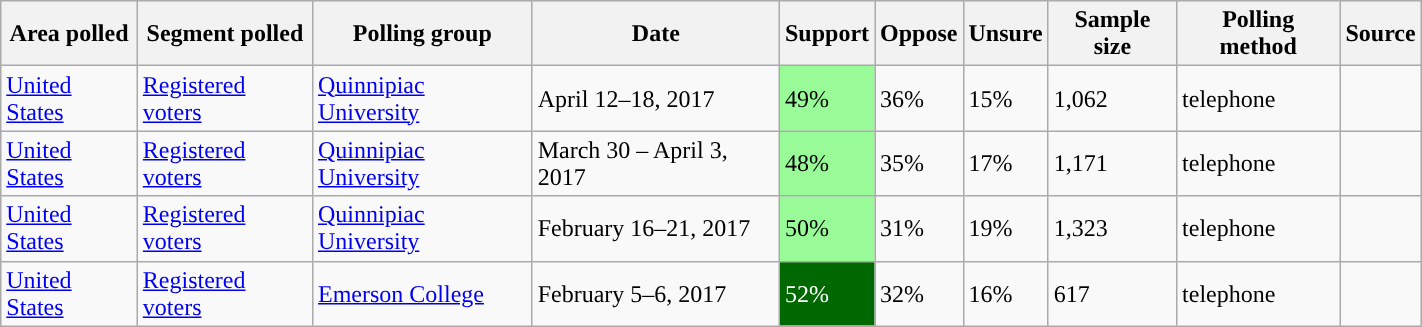<table class="wikitable sortable" style="width: 75%;">
<tr>
<th>Area polled</th>
<th>Segment polled</th>
<th>Polling group</th>
<th>Date</th>
<th>Support</th>
<th>Oppose</th>
<th>Unsure</th>
<th>Sample size</th>
<th>Polling method</th>
<th>Source</th>
</tr>
<tr>
<td> <a href='#'>United States</a></td>
<td><a href='#'>Registered voters</a></td>
<td><a href='#'>Quinnipiac University</a></td>
<td>April 12–18, 2017</td>
<td style="background: PaleGreen; color: black">49%</td>
<td>36%</td>
<td>15%</td>
<td>1,062</td>
<td>telephone</td>
<td></td>
</tr>
<tr>
<td> <a href='#'>United States</a></td>
<td><a href='#'>Registered voters</a></td>
<td><a href='#'>Quinnipiac University</a></td>
<td>March 30 – April 3, 2017</td>
<td style="background: PaleGreen; color: black">48%</td>
<td>35%</td>
<td>17%</td>
<td>1,171</td>
<td>telephone</td>
<td></td>
</tr>
<tr>
<td> <a href='#'>United States</a></td>
<td><a href='#'>Registered voters</a></td>
<td><a href='#'>Quinnipiac University</a></td>
<td>February 16–21, 2017</td>
<td style="background: PaleGreen; color: black">50%</td>
<td>31%</td>
<td>19%</td>
<td>1,323</td>
<td>telephone</td>
<td></td>
</tr>
<tr>
<td> <a href='#'>United States</a></td>
<td><a href='#'>Registered voters</a></td>
<td><a href='#'>Emerson College</a></td>
<td>February 5–6, 2017</td>
<td style="background:#006800; color: white">52%</td>
<td>32%</td>
<td>16%</td>
<td>617</td>
<td>telephone</td>
<td></td>
</tr>
</table>
